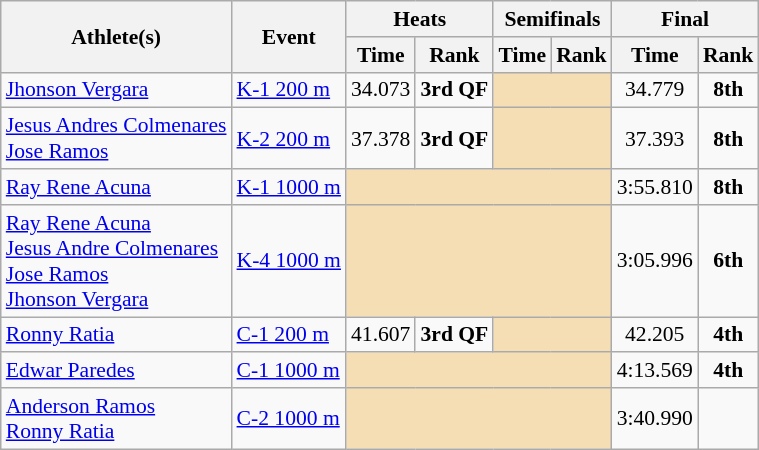<table class="wikitable" style="font-size:90%;">
<tr>
<th rowspan=2>Athlete(s)</th>
<th rowspan=2>Event</th>
<th colspan=2>Heats</th>
<th colspan=2>Semifinals</th>
<th colspan=2>Final</th>
</tr>
<tr>
<th>Time</th>
<th>Rank</th>
<th>Time</th>
<th>Rank</th>
<th>Time</th>
<th>Rank</th>
</tr>
<tr>
<td><a href='#'>Jhonson Vergara</a></td>
<td><a href='#'>K-1 200 m</a></td>
<td align=center>34.073</td>
<td align=center><strong>3rd QF</strong></td>
<td colspan="2" style="background:wheat;"></td>
<td align=center>34.779</td>
<td align=center><strong>8th</strong></td>
</tr>
<tr>
<td><a href='#'>Jesus Andres Colmenares</a><br><a href='#'>Jose Ramos</a></td>
<td><a href='#'>K-2 200 m</a></td>
<td align=center>37.378</td>
<td align=center><strong>3rd QF</strong></td>
<td colspan="2" style="background:wheat;"></td>
<td align=center>37.393</td>
<td align=center><strong>8th</strong></td>
</tr>
<tr>
<td><a href='#'>Ray Rene Acuna</a></td>
<td><a href='#'>K-1 1000 m</a></td>
<td colspan="4" style="background:wheat;"></td>
<td align=center>3:55.810</td>
<td align=center><strong>8th</strong></td>
</tr>
<tr>
<td><a href='#'>Ray Rene Acuna</a><br><a href='#'>Jesus Andre Colmenares</a><br><a href='#'>Jose Ramos</a><br><a href='#'>Jhonson Vergara</a></td>
<td><a href='#'>K-4 1000 m</a></td>
<td colspan="4" style="background:wheat;"></td>
<td align=center>3:05.996</td>
<td align=center><strong>6th</strong></td>
</tr>
<tr>
<td><a href='#'>Ronny Ratia</a></td>
<td><a href='#'>C-1 200 m</a></td>
<td align=center>41.607</td>
<td align=center><strong>3rd QF</strong></td>
<td colspan="2" style="background:wheat;"></td>
<td align=center>42.205</td>
<td align=center><strong>4th</strong></td>
</tr>
<tr>
<td><a href='#'>Edwar Paredes</a></td>
<td><a href='#'>C-1 1000 m</a></td>
<td colspan="4" style="background:wheat;"></td>
<td align=center>4:13.569</td>
<td align=center><strong>4th</strong></td>
</tr>
<tr>
<td><a href='#'>Anderson Ramos</a><br><a href='#'>Ronny Ratia</a></td>
<td><a href='#'>C-2 1000 m</a></td>
<td colspan="4" style="background:wheat;"></td>
<td align=center>3:40.990</td>
<td align=center></td>
</tr>
</table>
